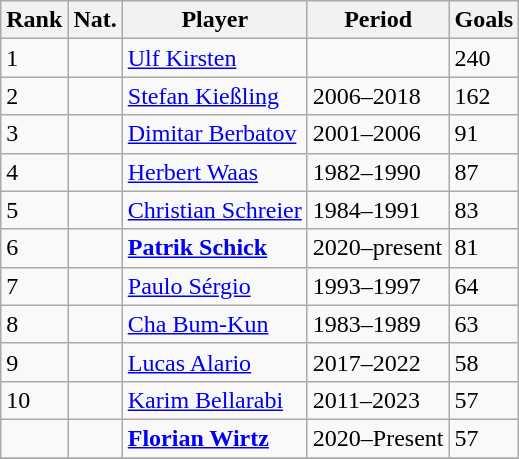<table class="wikitable sortable">
<tr>
<th>Rank</th>
<th class="unsortable">Nat.</th>
<th>Player</th>
<th>Period</th>
<th>Goals</th>
</tr>
<tr>
<td>1</td>
<td></td>
<td><a href='#'>Ulf Kirsten</a></td>
<td></td>
<td>240</td>
</tr>
<tr>
<td>2</td>
<td></td>
<td><a href='#'>Stefan Kießling</a></td>
<td>2006–2018</td>
<td>162</td>
</tr>
<tr>
<td>3</td>
<td></td>
<td><a href='#'>Dimitar Berbatov</a></td>
<td>2001–2006</td>
<td>91</td>
</tr>
<tr>
<td>4</td>
<td></td>
<td><a href='#'>Herbert Waas</a></td>
<td>1982–1990</td>
<td>87</td>
</tr>
<tr>
<td>5</td>
<td></td>
<td><a href='#'>Christian Schreier</a></td>
<td>1984–1991</td>
<td>83</td>
</tr>
<tr>
<td>6</td>
<td></td>
<td><strong><a href='#'>Patrik Schick</a></strong></td>
<td>2020–present</td>
<td>81</td>
</tr>
<tr>
<td>7</td>
<td></td>
<td><a href='#'>Paulo Sérgio</a></td>
<td>1993–1997</td>
<td>64</td>
</tr>
<tr>
<td>8</td>
<td></td>
<td><a href='#'>Cha Bum-Kun</a></td>
<td>1983–1989</td>
<td>63</td>
</tr>
<tr>
<td>9</td>
<td></td>
<td><a href='#'>Lucas Alario</a></td>
<td>2017–2022</td>
<td>58</td>
</tr>
<tr>
<td>10</td>
<td></td>
<td><a href='#'>Karim Bellarabi</a></td>
<td>2011–2023</td>
<td>57</td>
</tr>
<tr>
<td></td>
<td></td>
<td><strong><a href='#'>Florian Wirtz</a></strong></td>
<td>2020–Present</td>
<td>57</td>
</tr>
<tr>
</tr>
</table>
